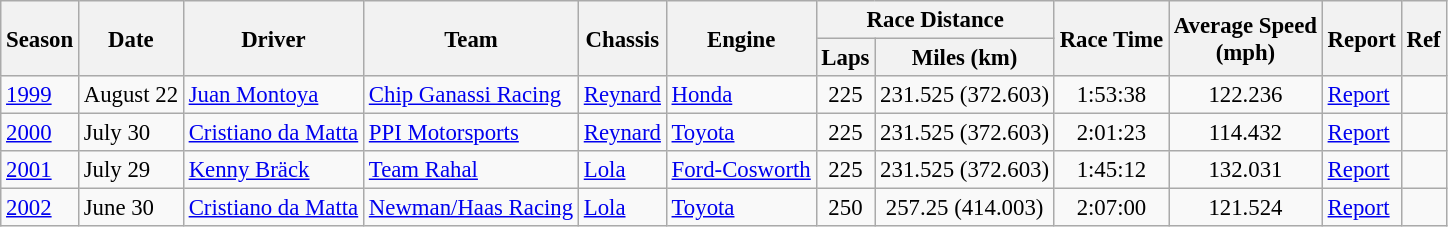<table class="wikitable" style="font-size: 95%;">
<tr>
<th rowspan="2">Season</th>
<th rowspan="2">Date</th>
<th rowspan="2">Driver</th>
<th rowspan="2">Team</th>
<th rowspan="2">Chassis</th>
<th rowspan="2">Engine</th>
<th colspan="2">Race Distance</th>
<th rowspan="2">Race Time</th>
<th rowspan="2">Average Speed<br>(mph)</th>
<th rowspan="2">Report</th>
<th rowspan="2">Ref</th>
</tr>
<tr>
<th>Laps</th>
<th>Miles (km)</th>
</tr>
<tr>
<td><a href='#'>1999</a></td>
<td>August 22</td>
<td> <a href='#'>Juan Montoya</a></td>
<td><a href='#'>Chip Ganassi Racing</a></td>
<td><a href='#'>Reynard</a></td>
<td><a href='#'>Honda</a></td>
<td align="center">225</td>
<td align="center">231.525 (372.603)</td>
<td align="center">1:53:38</td>
<td align="center">122.236</td>
<td><a href='#'>Report</a></td>
<td align="center"></td>
</tr>
<tr>
<td><a href='#'>2000</a></td>
<td>July 30</td>
<td> <a href='#'>Cristiano da Matta</a></td>
<td><a href='#'>PPI Motorsports</a></td>
<td><a href='#'>Reynard</a></td>
<td><a href='#'>Toyota</a></td>
<td align="center">225</td>
<td align="center">231.525 (372.603)</td>
<td align="center">2:01:23</td>
<td align="center">114.432</td>
<td><a href='#'>Report</a></td>
<td align="center"></td>
</tr>
<tr>
<td><a href='#'>2001</a></td>
<td>July 29</td>
<td> <a href='#'>Kenny Bräck</a></td>
<td><a href='#'>Team Rahal</a></td>
<td><a href='#'>Lola</a></td>
<td><a href='#'>Ford-Cosworth</a></td>
<td align="center">225</td>
<td align="center">231.525 (372.603)</td>
<td align="center">1:45:12</td>
<td align="center">132.031</td>
<td><a href='#'>Report</a></td>
<td align="center"></td>
</tr>
<tr>
<td><a href='#'>2002</a></td>
<td>June 30</td>
<td> <a href='#'>Cristiano da Matta</a></td>
<td><a href='#'>Newman/Haas Racing</a></td>
<td><a href='#'>Lola</a></td>
<td><a href='#'>Toyota</a></td>
<td align="center">250</td>
<td align="center">257.25 (414.003)</td>
<td align="center">2:07:00</td>
<td align="center">121.524</td>
<td><a href='#'>Report</a></td>
<td align="center"></td>
</tr>
</table>
